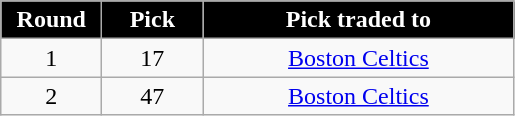<table class="wikitable sortable sortable" style="text-align: center;">
<tr>
<th style="background:black; color:white" width="60px">Round</th>
<th style="background:black; color:white" width="60px">Pick</th>
<th style="background:black; color:white" width="200px">Pick traded to</th>
</tr>
<tr>
<td>1</td>
<td>17</td>
<td><a href='#'>Boston Celtics</a></td>
</tr>
<tr>
<td>2</td>
<td>47</td>
<td><a href='#'>Boston Celtics</a></td>
</tr>
</table>
